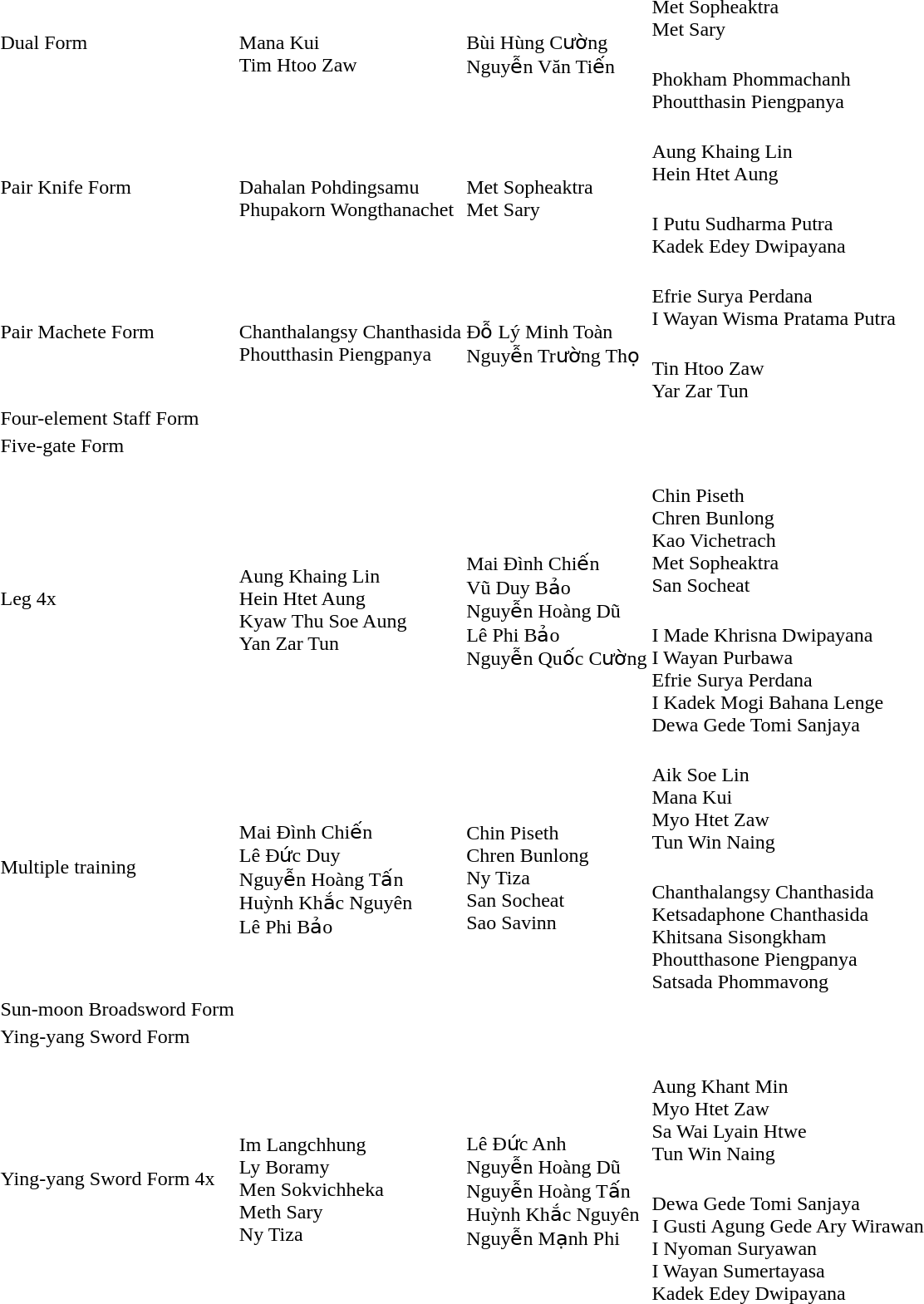<table>
<tr>
<td rowspan=2>Dual Form</td>
<td rowspan=2><br>Mana Kui<br>Tim Htoo Zaw</td>
<td rowspan=2><br>Bùi Hùng Cường<br>Nguyễn Văn Tiến</td>
<td><br>Met Sopheaktra<br>Met Sary</td>
</tr>
<tr>
<td><br>Phokham Phommachanh<br>Phoutthasin Piengpanya</td>
</tr>
<tr>
<td rowspan=2>Pair Knife Form</td>
<td rowspan=2><br>Dahalan Pohdingsamu<br>Phupakorn Wongthanachet</td>
<td rowspan=2><br>Met Sopheaktra<br>Met Sary</td>
<td><br>Aung Khaing Lin<br>Hein Htet Aung</td>
</tr>
<tr>
<td><br>I Putu Sudharma Putra<br>Kadek Edey Dwipayana</td>
</tr>
<tr>
<td rowspan=2>Pair Machete Form</td>
<td rowspan=2 nowrap><br>Chanthalangsy Chanthasida<br>Phoutthasin Piengpanya</td>
<td rowspan=2><br>Đỗ Lý Minh Toàn<br>Nguyễn Trường Thọ</td>
<td><br>Efrie Surya Perdana<br>I Wayan Wisma Pratama Putra</td>
</tr>
<tr>
<td><br>Tin Htoo Zaw<br>Yar Zar Tun</td>
</tr>
<tr>
<td rowspan=2>Four-element Staff Form</td>
<td rowspan=2></td>
<td rowspan=2></td>
<td></td>
</tr>
<tr>
<td></td>
</tr>
<tr>
<td rowspan=2>Five-gate Form</td>
<td rowspan=2></td>
<td rowspan=2></td>
<td></td>
</tr>
<tr>
<td></td>
</tr>
<tr>
<td rowspan=2>Leg 4x</td>
<td rowspan=2><br>Aung Khaing Lin<br>Hein Htet Aung<br>Kyaw Thu Soe Aung<br>Yan Zar Tun</td>
<td rowspan=2 nowrap><br>Mai Đình Chiến<br>Vũ Duy Bảo<br>Nguyễn Hoàng Dũ<br>Lê Phi Bảo<br>Nguyễn Quốc Cường</td>
<td><br>Chin Piseth<br>Chren Bunlong<br>Kao Vichetrach<br>Met Sopheaktra<br>San Socheat</td>
</tr>
<tr>
<td><br>I Made Khrisna Dwipayana<br>I Wayan Purbawa<br>Efrie Surya Perdana<br>I Kadek Mogi Bahana Lenge<br>Dewa Gede Tomi Sanjaya</td>
</tr>
<tr>
<td rowspan=2>Multiple training</td>
<td rowspan=2><br>Mai Đình Chiến<br>Lê Đức Duy<br>Nguyễn Hoàng Tấn<br>Huỳnh Khắc Nguyên<br>Lê Phi Bảo</td>
<td rowspan=2><br>Chin Piseth<br>Chren Bunlong<br>Ny Tiza<br>San Socheat<br>Sao Savinn</td>
<td><br>Aik Soe Lin<br>Mana Kui<br>Myo Htet Zaw<br>Tun Win Naing</td>
</tr>
<tr>
<td><br>Chanthalangsy Chanthasida<br>Ketsadaphone Chanthasida<br>Khitsana Sisongkham<br>Phoutthasone Piengpanya<br>Satsada Phommavong</td>
</tr>
<tr>
<td rowspan=2>Sun-moon Broadsword Form</td>
<td rowspan=2></td>
<td rowspan=2></td>
<td></td>
</tr>
<tr>
<td></td>
</tr>
<tr>
<td rowspan=2>Ying-yang Sword Form</td>
<td rowspan=2></td>
<td rowspan=2></td>
<td></td>
</tr>
<tr>
<td nowrap></td>
</tr>
<tr>
<td rowspan=2>Ying-yang Sword Form 4x</td>
<td rowspan=2><br>Im Langchhung<br>Ly Boramy<br>Men Sokvichheka<br>Meth Sary<br>Ny Tiza</td>
<td rowspan=2><br>Lê Đức Anh<br>Nguyễn Hoàng Dũ<br>Nguyễn Hoàng Tấn<br>Huỳnh Khắc Nguyên<br>Nguyễn Mạnh Phi</td>
<td><br>Aung Khant Min<br>Myo Htet Zaw<br>Sa Wai Lyain Htwe<br>Tun Win Naing</td>
</tr>
<tr>
<td><br>Dewa Gede Tomi Sanjaya<br>I Gusti Agung Gede Ary Wirawan<br>I Nyoman Suryawan<br>I Wayan Sumertayasa<br>Kadek Edey Dwipayana</td>
</tr>
</table>
